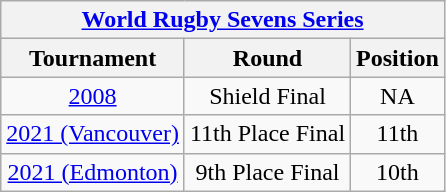<table class="wikitable" style="text-align: center;">
<tr>
<th colspan=3><a href='#'>World Rugby Sevens Series</a></th>
</tr>
<tr>
<th>Tournament</th>
<th>Round</th>
<th>Position</th>
</tr>
<tr>
<td> <a href='#'>2008</a></td>
<td>Shield Final</td>
<td>NA</td>
</tr>
<tr>
<td> <a href='#'>2021 (Vancouver)</a></td>
<td>11th Place Final</td>
<td>11th</td>
</tr>
<tr>
<td> <a href='#'>2021 (Edmonton)</a></td>
<td>9th Place Final</td>
<td>10th</td>
</tr>
</table>
